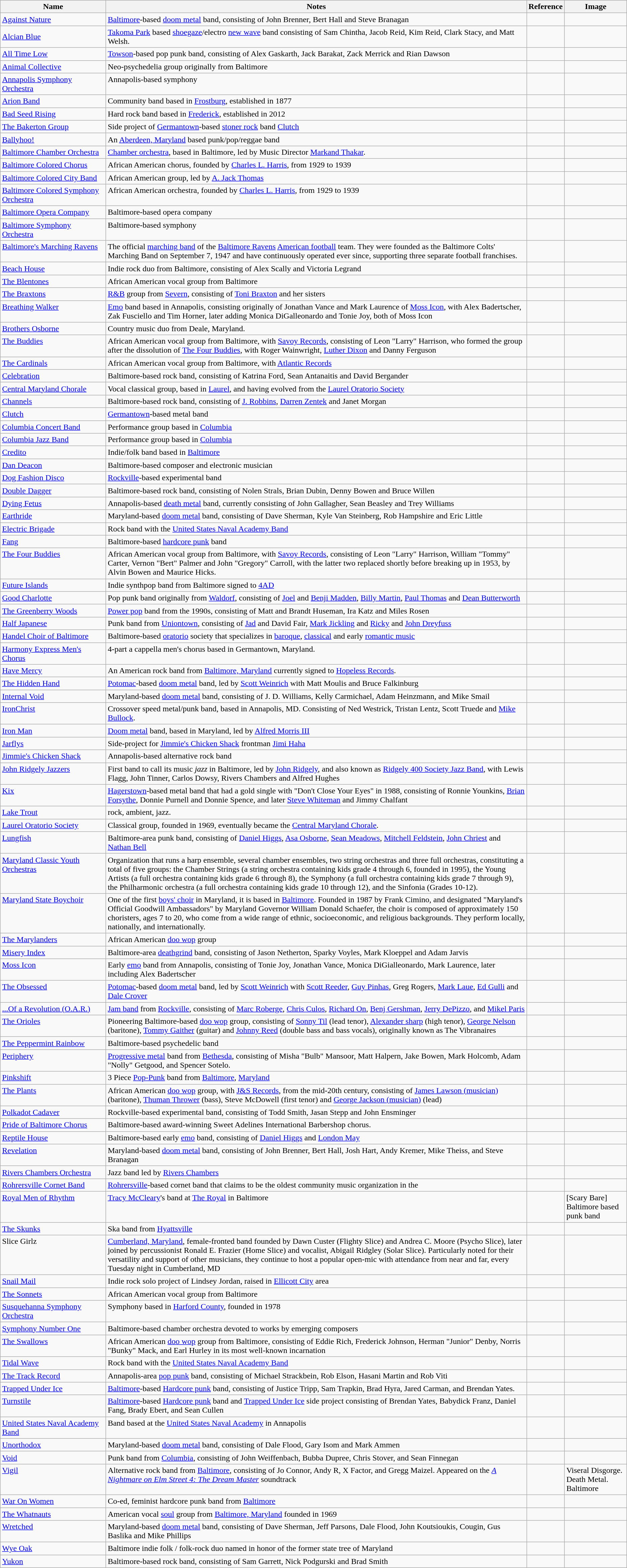<table class=wikitable>
<tr>
<th width="17%">Name</th>
<th width="68%">Notes</th>
<th width="5%">Reference</th>
<th width="10%">Image</th>
</tr>
<tr valign="top">
<td><a href='#'>Against Nature</a></td>
<td><a href='#'>Baltimore</a>-based <a href='#'>doom metal</a> band, consisting of John Brenner, Bert Hall and Steve Branagan</td>
<td></td>
<td></td>
</tr>
<tr>
<td><a href='#'>Alcian Blue</a></td>
<td><a href='#'>Takoma Park</a> based <a href='#'>shoegaze</a>/electro <a href='#'>new wave</a> band consisting of Sam Chintha, Jacob Reid, Kim Reid, Clark Stacy, and Matt Welsh.</td>
<td></td>
<td></td>
</tr>
<tr valign="top">
<td><a href='#'>All Time Low</a></td>
<td><a href='#'>Towson</a>-based pop punk band, consisting of Alex Gaskarth, Jack Barakat, Zack Merrick and Rian Dawson</td>
<td></td>
<td></td>
</tr>
<tr valign="top">
<td><a href='#'>Animal Collective</a></td>
<td>Neo-psychedelia group originally from Baltimore</td>
<td></td>
<td></td>
</tr>
<tr valign="top">
<td><a href='#'>Annapolis Symphony Orchestra</a></td>
<td>Annapolis-based symphony</td>
<td></td>
<td></td>
</tr>
<tr valign="top">
<td><a href='#'>Arion Band</a></td>
<td>Community band based in <a href='#'>Frostburg</a>, established in 1877</td>
<td></td>
<td></td>
</tr>
<tr valign="top">
<td><a href='#'>Bad Seed Rising</a></td>
<td>Hard rock band based in <a href='#'>Frederick</a>, established in 2012</td>
<td></td>
<td></td>
</tr>
<tr valign="top">
<td><a href='#'>The Bakerton Group</a></td>
<td>Side project of <a href='#'>Germantown</a>-based <a href='#'>stoner rock</a> band <a href='#'>Clutch</a></td>
<td></td>
<td></td>
</tr>
<tr valign="top">
<td><a href='#'>Ballyhoo!</a></td>
<td>An <a href='#'>Aberdeen, Maryland</a> based punk/pop/reggae band</td>
<td></td>
<td></td>
</tr>
<tr valign="top">
<td><a href='#'>Baltimore Chamber Orchestra</a></td>
<td><a href='#'>Chamber orchestra</a>, based in Baltimore, led by Music Director <a href='#'>Markand Thakar</a>.</td>
<td></td>
<td></td>
</tr>
<tr valign="top">
<td><a href='#'>Baltimore Colored Chorus</a></td>
<td>African American chorus, founded by <a href='#'>Charles L. Harris</a>, from 1929 to 1939</td>
<td></td>
<td></td>
</tr>
<tr valign="top">
<td><a href='#'>Baltimore Colored City Band</a></td>
<td>African American group, led by <a href='#'>A. Jack Thomas</a></td>
<td></td>
<td></td>
</tr>
<tr valign="top">
<td><a href='#'>Baltimore Colored Symphony Orchestra</a></td>
<td>African American orchestra, founded by <a href='#'>Charles L. Harris</a>, from 1929 to 1939</td>
<td></td>
<td></td>
</tr>
<tr valign="top">
<td><a href='#'>Baltimore Opera Company</a></td>
<td>Baltimore-based opera company</td>
<td></td>
<td></td>
</tr>
<tr valign="top">
<td><a href='#'>Baltimore Symphony Orchestra</a></td>
<td>Baltimore-based symphony</td>
<td></td>
<td></td>
</tr>
<tr valign="top">
<td><a href='#'>Baltimore's Marching Ravens</a></td>
<td>The official <a href='#'>marching band</a> of the <a href='#'>Baltimore Ravens</a> <a href='#'>American football</a> team. They were founded as the Baltimore Colts' Marching Band on September 7, 1947 and have continuously operated ever since, supporting three separate football franchises.</td>
<td></td>
<td></td>
</tr>
<tr valign="top">
<td><a href='#'>Beach House</a></td>
<td>Indie rock duo from Baltimore, consisting of Alex Scally and Victoria Legrand</td>
<td></td>
<td></td>
</tr>
<tr valign="top">
<td><a href='#'>The Blentones</a></td>
<td>African American vocal group from Baltimore</td>
<td></td>
<td></td>
</tr>
<tr valign="top">
<td><a href='#'>The Braxtons</a></td>
<td><a href='#'>R&B</a> group from <a href='#'>Severn</a>, consisting of <a href='#'>Toni Braxton</a> and her sisters</td>
<td></td>
<td></td>
</tr>
<tr valign="top">
<td><a href='#'>Breathing Walker</a></td>
<td><a href='#'>Emo</a> band based in Annapolis, consisting originally of Jonathan Vance and Mark Laurence of <a href='#'>Moss Icon</a>, with Alex Badertscher, Zak Fusciello and Tim Horner, later adding Monica DiGalleonardo and Tonie Joy, both of Moss Icon</td>
<td></td>
<td></td>
</tr>
<tr valign="top">
<td><a href='#'>Brothers Osborne</a></td>
<td>Country music duo from Deale, Maryland.</td>
<td></td>
<td></td>
</tr>
<tr valign="top">
<td><a href='#'>The Buddies</a></td>
<td>African American vocal group from Baltimore, with <a href='#'>Savoy Records</a>, consisting of Leon "Larry" Harrison, who formed the group after the dissolution of <a href='#'>The Four Buddies</a>, with Roger Wainwright, <a href='#'>Luther Dixon</a> and Danny Ferguson</td>
<td></td>
<td></td>
</tr>
<tr valign="top">
<td><a href='#'>The Cardinals</a></td>
<td>African American vocal group from Baltimore, with <a href='#'>Atlantic Records</a></td>
<td></td>
<td></td>
</tr>
<tr valign="top">
<td><a href='#'>Celebration</a></td>
<td>Baltimore-based rock band, consisting of Katrina Ford, Sean Antanaitis and David Bergander</td>
<td></td>
<td></td>
</tr>
<tr valign="top">
<td><a href='#'>Central Maryland Chorale</a></td>
<td>Vocal classical group, based in <a href='#'>Laurel</a>, and having evolved from the <a href='#'>Laurel Oratorio Society</a></td>
<td></td>
<td></td>
</tr>
<tr valign="top">
<td><a href='#'>Channels</a></td>
<td>Baltimore-based rock band, consisting of <a href='#'>J. Robbins</a>, <a href='#'>Darren Zentek</a> and Janet Morgan</td>
<td></td>
<td></td>
</tr>
<tr valign="top">
<td><a href='#'>Clutch</a></td>
<td><a href='#'>Germantown</a>-based metal band</td>
<td></td>
<td></td>
</tr>
<tr valign="top">
<td><a href='#'>Columbia Concert Band</a></td>
<td>Performance group based in <a href='#'>Columbia</a></td>
<td></td>
<td></td>
</tr>
<tr valign="top">
<td><a href='#'>Columbia Jazz Band</a></td>
<td>Performance group based in <a href='#'>Columbia</a></td>
<td></td>
<td></td>
</tr>
<tr valign="top">
<td><a href='#'>Credito</a></td>
<td>Indie/folk band based in <a href='#'>Baltimore</a></td>
<td></td>
<td></td>
</tr>
<tr valign="top">
<td><a href='#'>Dan Deacon</a></td>
<td>Baltimore-based composer and electronic musician</td>
<td></td>
</tr>
<tr valign="top">
<td><a href='#'>Dog Fashion Disco</a></td>
<td><a href='#'>Rockville</a>-based experimental band</td>
<td></td>
<td></td>
</tr>
<tr valign="top">
<td><a href='#'>Double Dagger</a></td>
<td>Baltimore-based rock band, consisting of Nolen Strals, Brian Dubin, Denny Bowen and Bruce Willen</td>
<td></td>
<td></td>
</tr>
<tr valign="top">
<td><a href='#'>Dying Fetus</a></td>
<td>Annapolis-based <a href='#'>death metal</a> band, currently consisting of John Gallagher, Sean Beasley and Trey Williams</td>
<td></td>
<td></td>
</tr>
<tr valign="top">
<td><a href='#'>Earthride</a></td>
<td>Maryland-based <a href='#'>doom metal</a> band, consisting of Dave Sherman, Kyle Van Steinberg, Rob Hampshire and Eric Little</td>
<td></td>
<td></td>
</tr>
<tr valign="top">
<td><a href='#'>Electric Brigade</a></td>
<td>Rock band with the <a href='#'>United States Naval Academy Band</a></td>
<td></td>
<td></td>
</tr>
<tr valign="top">
<td><a href='#'>Fang</a></td>
<td>Baltimore-based <a href='#'>hardcore punk</a> band</td>
<td></td>
<td></td>
</tr>
<tr valign="top">
<td><a href='#'>The Four Buddies</a></td>
<td>African American vocal group from Baltimore, with <a href='#'>Savoy Records</a>, consisting of Leon "Larry" Harrison, William "Tommy" Carter, Vernon "Bert" Palmer and John "Gregory" Carroll, with the latter two replaced shortly before breaking up in 1953, by Alvin Bowen and Maurice Hicks.</td>
<td></td>
<td></td>
</tr>
<tr valign="top">
<td><a href='#'>Future Islands</a></td>
<td>Indie synthpop band from Baltimore signed to <a href='#'>4AD</a></td>
<td></td>
<td></td>
</tr>
<tr valign="top">
<td><a href='#'>Good Charlotte</a></td>
<td>Pop punk band originally from <a href='#'>Waldorf</a>, consisting of <a href='#'>Joel</a> and <a href='#'>Benji Madden</a>, <a href='#'>Billy Martin</a>, <a href='#'>Paul Thomas</a> and <a href='#'>Dean Butterworth</a></td>
<td></td>
<td></td>
</tr>
<tr valign="top">
<td><a href='#'>The Greenberry Woods</a></td>
<td><a href='#'>Power pop</a> band from the 1990s, consisting of Matt and Brandt Huseman, Ira Katz and Miles Rosen</td>
<td></td>
<td></td>
</tr>
<tr valign="top">
<td><a href='#'>Half Japanese</a></td>
<td>Punk band from <a href='#'>Uniontown</a>, consisting of <a href='#'>Jad</a> and David Fair, <a href='#'>Mark Jickling</a> and <a href='#'>Ricky</a> and <a href='#'>John Dreyfuss</a></td>
<td></td>
<td></td>
</tr>
<tr valign="top">
<td><a href='#'>Handel Choir of Baltimore</a></td>
<td>Baltimore-based <a href='#'>oratorio</a> society that specializes in <a href='#'>baroque</a>, <a href='#'>classical</a> and early <a href='#'>romantic music</a></td>
<td></td>
<td></td>
</tr>
<tr valign="top">
<td><a href='#'>Harmony Express Men's Chorus</a></td>
<td>4-part a cappella men's chorus based in Germantown, Maryland.</td>
<td></td>
<td></td>
</tr>
<tr>
<td><a href='#'>Have Mercy</a></td>
<td>An American rock band from <a href='#'>Baltimore, Maryland</a> currently signed to <a href='#'>Hopeless Records</a>.</td>
<td></td>
<td></td>
</tr>
<tr valign="top">
<td><a href='#'>The Hidden Hand</a></td>
<td><a href='#'>Potomac</a>-based <a href='#'>doom metal</a> band, led by <a href='#'>Scott Weinrich</a> with Matt Moulis and Bruce Falkinburg</td>
<td></td>
<td></td>
</tr>
<tr valign="top">
<td><a href='#'>Internal Void</a></td>
<td>Maryland-based <a href='#'>doom metal</a> band, consisting of J. D. Williams, Kelly Carmichael, Adam Heinzmann, and Mike Smail</td>
<td></td>
<td></td>
</tr>
<tr valign="top">
<td><a href='#'>IronChrist</a></td>
<td>Crossover speed metal/punk band, based in Annapolis, MD. Consisting of Ned Westrick, Tristan Lentz, Scott Truede and <a href='#'>Mike Bullock</a>.</td>
<td></td>
<td></td>
</tr>
<tr valign="top">
<td><a href='#'>Iron Man</a></td>
<td><a href='#'>Doom metal</a> band, based in Maryland, led by <a href='#'>Alfred Morris III</a></td>
<td></td>
<td></td>
</tr>
<tr valign="top">
<td><a href='#'>Jarflys</a></td>
<td>Side-project for <a href='#'>Jimmie's Chicken Shack</a> frontman <a href='#'>Jimi Haha</a></td>
<td></td>
<td></td>
</tr>
<tr valign="top">
<td><a href='#'>Jimmie's Chicken Shack</a></td>
<td>Annapolis-based alternative rock band</td>
<td></td>
<td></td>
</tr>
<tr valign="top">
<td><a href='#'>John Ridgely Jazzers</a></td>
<td>First band to call its music <em>jazz</em> in Baltimore, led by <a href='#'>John Ridgely</a>, and also known as <a href='#'>Ridgely 400 Society Jazz Band</a>, with Lewis Flagg, John Tinner, Carlos Dowsy, Rivers Chambers and Alfred Hughes</td>
<td></td>
<td></td>
</tr>
<tr valign="top">
<td><a href='#'>Kix</a></td>
<td><a href='#'>Hagerstown</a>-based metal band that had a gold single with "Don't Close Your Eyes" in 1988, consisting of Ronnie Younkins, <a href='#'>Brian Forsythe</a>, Donnie Purnell and Donnie Spence, and later <a href='#'>Steve Whiteman</a> and Jimmy Chalfant</td>
<td></td>
<td></td>
</tr>
<tr valign="top">
<td><a href='#'>Lake Trout</a></td>
<td>rock, ambient, jazz.</td>
<td></td>
</tr>
<tr valign="top">
<td><a href='#'>Laurel Oratorio Society</a></td>
<td>Classical group, founded in 1969, eventually became the <a href='#'>Central Maryland Chorale</a>.</td>
<td></td>
<td></td>
</tr>
<tr valign="top">
<td><a href='#'>Lungfish</a></td>
<td>Baltimore-area punk band, consisting of <a href='#'>Daniel Higgs</a>, <a href='#'>Asa Osborne</a>, <a href='#'>Sean Meadows</a>, <a href='#'>Mitchell Feldstein</a>, <a href='#'>John Chriest</a> and <a href='#'>Nathan Bell</a></td>
<td></td>
<td></td>
</tr>
<tr valign="top">
<td><a href='#'>Maryland Classic Youth Orchestras</a></td>
<td>Organization that runs a harp ensemble, several chamber ensembles, two string orchestras and three full orchestras, constituting a total of five groups: the Chamber Strings (a string orchestra containing kids grade 4 through 6, founded in 1995), the Young Artists (a full orchestra containing kids grade 6 through 8), the Symphony (a full orchestra containing kids grade 7 through 9), the Philharmonic orchestra (a full orchestra containing kids grade 10 through 12), and the Sinfonia (Grades 10-12).</td>
<td></td>
<td></td>
</tr>
<tr valign="top">
<td><a href='#'>Maryland State Boychoir</a></td>
<td>One of the first <a href='#'>boys' choir</a> in Maryland, it is based in <a href='#'>Baltimore</a>. Founded in 1987 by Frank Cimino, and designated "Maryland's Official Goodwill Ambassadors" by Maryland Governor William Donald Schaefer, the choir is composed of approximately 150 choristers, ages 7 to 20, who come from a wide range of ethnic, socioeconomic, and religious backgrounds. They perform locally, nationally, and internationally.</td>
<td></td>
<td></td>
</tr>
<tr valign="top">
<td><a href='#'>The Marylanders</a></td>
<td>African American <a href='#'>doo wop</a> group</td>
<td></td>
<td></td>
</tr>
<tr valign="top">
<td><a href='#'>Misery Index</a></td>
<td>Baltimore-area <a href='#'>deathgrind</a> band, consisting of Jason Netherton, Sparky Voyles, Mark Kloeppel and Adam Jarvis</td>
<td></td>
<td></td>
</tr>
<tr valign="top">
<td><a href='#'>Moss Icon</a></td>
<td>Early <a href='#'>emo</a> band from Annapolis, consisting of Tonie Joy, Jonathan Vance, Monica DiGialleonardo, Mark Laurence, later including Alex Badertscher</td>
<td></td>
<td></td>
</tr>
<tr valign="top">
<td><a href='#'>The Obsessed</a></td>
<td><a href='#'>Potomac</a>-based <a href='#'>doom metal</a> band, led by <a href='#'>Scott Weinrich</a> with <a href='#'>Scott Reeder</a>, <a href='#'>Guy Pinhas</a>, Greg Rogers, <a href='#'>Mark Laue</a>, <a href='#'>Ed Gulli</a> and <a href='#'>Dale Crover</a></td>
<td></td>
<td></td>
</tr>
<tr valign="top">
<td><a href='#'>...Of a Revolution (O.A.R.)</a></td>
<td><a href='#'>Jam band</a> from <a href='#'>Rockville</a>, consisting of <a href='#'>Marc Roberge</a>, <a href='#'>Chris Culos</a>, <a href='#'>Richard On</a>, <a href='#'>Benj Gershman</a>, <a href='#'>Jerry DePizzo</a>, and <a href='#'>Mikel Paris</a></td>
<td></td>
</tr>
<tr valign="top">
<td><a href='#'>The Orioles</a></td>
<td>Pioneering Baltimore-based <a href='#'>doo wop</a> group, consisting of <a href='#'>Sonny Til</a> (lead tenor), <a href='#'>Alexander sharp</a> (high tenor), <a href='#'>George Nelson</a> (baritone), <a href='#'>Tommy Gaither</a> (guitar) and <a href='#'>Johnny Reed</a> (double bass and bass vocals), originally known as The Vibranaires</td>
<td></td>
<td></td>
</tr>
<tr valign="top">
<td><a href='#'>The Peppermint Rainbow</a></td>
<td>Baltimore-based psychedelic band</td>
<td></td>
<td></td>
</tr>
<tr valign="top">
<td><a href='#'>Periphery</a></td>
<td><a href='#'>Progressive metal</a> band from <a href='#'>Bethesda</a>, consisting of Misha "Bulb" Mansoor, Matt Halpern, Jake Bowen, Mark Holcomb, Adam "Nolly" Getgood, and Spencer Sotelo.</td>
<td></td>
<td></td>
</tr>
<tr valign="top">
<td><a href='#'>Pinkshift</a></td>
<td>3 Piece <a href='#'>Pop-Punk</a> band from <a href='#'>Baltimore</a>, <a href='#'>Maryland</a></td>
<td></td>
<td></td>
</tr>
<tr valign="top">
<td><a href='#'>The Plants</a></td>
<td>African American <a href='#'>doo wop</a> group, with <a href='#'>J&S Records</a>, from the mid-20th century, consisting of <a href='#'>James Lawson (musician)</a> (baritone), <a href='#'>Thuman Thrower</a> (bass), Steve McDowell (first tenor) and <a href='#'>George Jackson (musician)</a> (lead)</td>
<td></td>
<td></td>
</tr>
<tr valign="top">
<td><a href='#'>Polkadot Cadaver</a></td>
<td>Rockville-based experimental band, consisting of Todd Smith, Jasan Stepp and John Ensminger</td>
<td></td>
<td></td>
</tr>
<tr valign="top">
<td><a href='#'>Pride of Baltimore Chorus</a></td>
<td>Baltimore-based award-winning Sweet Adelines International Barbershop chorus.</td>
<td></td>
<td></td>
</tr>
<tr valign="top">
<td><a href='#'>Reptile House</a></td>
<td>Baltimore-based early <a href='#'>emo</a> band, consisting of <a href='#'>Daniel Higgs</a> and <a href='#'>London May</a></td>
<td></td>
<td></td>
</tr>
<tr valign="top">
<td><a href='#'>Revelation</a></td>
<td>Maryland-based <a href='#'>doom metal</a> band, consisting of John Brenner, Bert Hall, Josh Hart, Andy Kremer, Mike Theiss, and Steve Branagan</td>
<td></td>
<td></td>
</tr>
<tr valign="top">
<td><a href='#'>Rivers Chambers Orchestra</a></td>
<td>Jazz band led by <a href='#'>Rivers Chambers</a></td>
<td></td>
<td></td>
</tr>
<tr valign="top">
<td><a href='#'>Rohrersville Cornet Band</a></td>
<td><a href='#'>Rohrersville</a>-based cornet band that claims to be the oldest community music organization in the</td>
<td></td>
<td></td>
</tr>
<tr valign="top">
<td><a href='#'>Royal Men of Rhythm</a></td>
<td><a href='#'>Tracy McCleary</a>'s band at <a href='#'>The Royal</a> in Baltimore</td>
<td></td>
<td>[Scary Bare] Baltimore based punk band</td>
</tr>
<tr valign="top">
<td><a href='#'>The Skunks</a></td>
<td>Ska band from <a href='#'>Hyattsville</a></td>
<td></td>
<td></td>
</tr>
<tr valign="top">
<td>Slice Girlz</td>
<td><a href='#'>Cumberland, Maryland</a>, female-fronted band founded by Dawn Custer (Flighty Slice) and Andrea C. Moore  (Psycho Slice), later joined by percussionist Ronald E. Frazier (Home Slice) and vocalist, Abigail Ridgley (Solar Slice). Particularly noted for their versatility and support of other musicians, they continue to host a popular open-mic with attendance from near and far, every Tuesday night in Cumberland, MD</td>
<td></td>
<td></td>
</tr>
<tr valign="top">
<td><a href='#'>Snail Mail</a></td>
<td>Indie rock solo project of Lindsey Jordan, raised in <a href='#'>Ellicott City</a> area</td>
<td></td>
<td></td>
</tr>
<tr valign="top">
<td><a href='#'>The Sonnets</a></td>
<td>African American vocal group from Baltimore</td>
<td></td>
<td></td>
</tr>
<tr valign="top">
<td><a href='#'>Susquehanna Symphony Orchestra</a></td>
<td>Symphony based in <a href='#'>Harford County</a>, founded in 1978</td>
<td></td>
<td></td>
</tr>
<tr valign="top">
<td><a href='#'>Symphony Number One</a></td>
<td>Baltimore-based chamber orchestra devoted to works by emerging composers</td>
<td></td>
<td></td>
</tr>
<tr valign="top">
<td><a href='#'>The Swallows</a></td>
<td>African American <a href='#'>doo wop</a> group from Baltimore, consisting of Eddie Rich,  Frederick Johnson, Herman "Junior" Denby, Norris "Bunky" Mack, and Earl Hurley in its most well-known incarnation</td>
<td></td>
<td></td>
</tr>
<tr valign="top">
<td><a href='#'>Tidal Wave</a></td>
<td>Rock band with the <a href='#'>United States Naval Academy Band</a></td>
<td></td>
<td></td>
</tr>
<tr valign="top">
<td><a href='#'>The Track Record</a></td>
<td>Annapolis-area <a href='#'>pop punk</a> band, consisting of Michael Strackbein, Rob Elson, Hasani Martin and Rob Viti</td>
<td></td>
<td></td>
</tr>
<tr valign="top">
<td><a href='#'>Trapped Under Ice</a></td>
<td><a href='#'>Baltimore</a>-based <a href='#'>Hardcore punk</a> band, consisting of Justice Tripp, Sam Trapkin, Brad Hyra, Jared Carman, and Brendan Yates.</td>
<td></td>
<td></td>
</tr>
<tr valign="top">
<td><a href='#'>Turnstile</a></td>
<td><a href='#'>Baltimore</a>-based <a href='#'>Hardcore punk</a> band and <a href='#'>Trapped Under Ice</a> side project consisting of Brendan Yates, Babydick Franz, Daniel Fang, Brady Ebert, and Sean Cullen</td>
<td></td>
<td></td>
</tr>
<tr valign="top">
<td><a href='#'>United States Naval Academy Band</a></td>
<td>Band based at the <a href='#'>United States Naval Academy</a> in Annapolis</td>
<td></td>
<td></td>
</tr>
<tr valign="top">
<td><a href='#'>Unorthodox</a></td>
<td>Maryland-based <a href='#'>doom metal</a> band, consisting of Dale Flood, Gary Isom and Mark Ammen</td>
<td></td>
<td></td>
</tr>
<tr valign="top">
<td><a href='#'>Void</a></td>
<td>Punk band from <a href='#'>Columbia</a>, consisting of John Weiffenbach, Bubba Dupree, Chris Stover, and Sean Finnegan</td>
<td></td>
<td></td>
</tr>
<tr valign="top">
<td><a href='#'>Vigil</a></td>
<td>Alternative rock band from <a href='#'>Baltimore</a>, consisting of Jo Connor, Andy R, X Factor, and Gregg Maizel.  Appeared on the <em><a href='#'>A Nightmare on Elm Street 4: The Dream Master</a></em> soundtrack</td>
<td></td>
<td>Viseral Disgorge. Death Metal. Baltimore</td>
</tr>
<tr valign="top">
<td><a href='#'>War On Women</a></td>
<td>Co-ed, feminist hardcore punk band from <a href='#'>Baltimore</a></td>
<td></td>
<td></td>
</tr>
<tr>
<td><a href='#'>The Whatnauts</a></td>
<td>American vocal <a href='#'>soul</a> group from <a href='#'>Baltimore, Maryland</a> founded in 1969</td>
<td></td>
<td></td>
</tr>
<tr valign="top">
<td><a href='#'>Wretched</a></td>
<td>Maryland-based <a href='#'>doom metal</a> band, consisting of Dave Sherman, Jeff Parsons, Dale Flood, John Koutsioukis, Cougin, Gus Baslika and Mike Phillips</td>
<td></td>
<td></td>
</tr>
<tr valign="top">
<td><a href='#'>Wye Oak</a></td>
<td>Baltimore indie folk / folk-rock duo named in honor of the former state tree of Maryland</td>
<td></td>
<td></td>
</tr>
<tr valign="top">
<td><a href='#'>Yukon</a></td>
<td>Baltimore-based rock band, consisting of Sam Garrett, Nick Podgurski and Brad Smith</td>
<td></td>
<td></td>
</tr>
</table>
